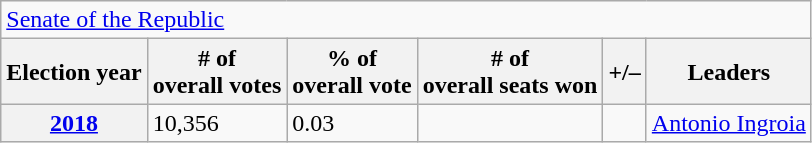<table class=wikitable>
<tr>
<td colspan=6><a href='#'>Senate of the Republic</a></td>
</tr>
<tr>
<th>Election year</th>
<th># of<br>overall votes</th>
<th>% of<br>overall vote</th>
<th># of<br>overall seats won</th>
<th>+/–</th>
<th>Leaders</th>
</tr>
<tr>
<th><a href='#'>2018</a></th>
<td>10,356</td>
<td>0.03</td>
<td></td>
<td></td>
<td><a href='#'>Antonio Ingroia</a></td>
</tr>
</table>
